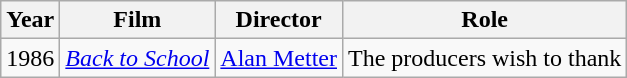<table class="wikitable">
<tr>
<th>Year</th>
<th>Film</th>
<th>Director</th>
<th>Role</th>
</tr>
<tr>
<td>1986</td>
<td><em><a href='#'>Back to School</a></em></td>
<td><a href='#'>Alan Metter</a></td>
<td>The producers wish to thank</td>
</tr>
</table>
